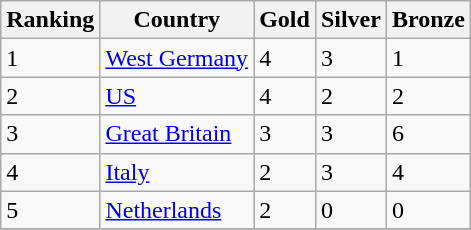<table class="wikitable">
<tr>
<th>Ranking</th>
<th>Country</th>
<th>Gold </th>
<th>Silver </th>
<th>Bronze </th>
</tr>
<tr>
<td>1</td>
<td> <a href='#'>West Germany</a></td>
<td>4</td>
<td>3</td>
<td>1</td>
</tr>
<tr>
<td>2</td>
<td> <a href='#'>US</a></td>
<td>4</td>
<td>2</td>
<td>2</td>
</tr>
<tr>
<td>3</td>
<td> <a href='#'>Great Britain</a></td>
<td>3</td>
<td>3</td>
<td>6</td>
</tr>
<tr>
<td>4</td>
<td> <a href='#'>Italy</a></td>
<td>2</td>
<td>3</td>
<td>4</td>
</tr>
<tr>
<td>5</td>
<td> <a href='#'>Netherlands</a></td>
<td>2</td>
<td>0</td>
<td>0</td>
</tr>
<tr>
</tr>
</table>
